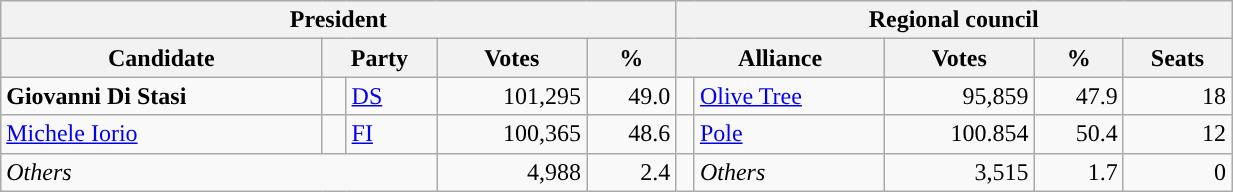<table class="wikitable" style="text-align:right; style="width=65%">
<tr>
<th colspan="5">President</th>
<th colspan="7">Regional council</th>
</tr>
<tr>
<th>Candidate</th>
<th colspan="2">Party</th>
<th>Votes</th>
<th>%</th>
<th colspan="2">Alliance</th>
<th>Votes</th>
<th>%</th>
<th>Seats</th>
</tr>
<tr>
<td style="text-align:left"><strong>Giovanni Di Stasi</strong></td>
<td></td>
<td style="text-align:left"><a href='#'>DS</a></td>
<td>101,295</td>
<td>49.0</td>
<td></td>
<td style="text-align:left"><a href='#'>Olive Tree</a></td>
<td>95,859</td>
<td>47.9</td>
<td>18</td>
</tr>
<tr>
<td style="text-align:left"><a href='#'>Michele Iorio</a></td>
<td></td>
<td style="text-align:left"><a href='#'>FI</a></td>
<td>100,365</td>
<td>48.6</td>
<td></td>
<td style="text-align:left"><a href='#'>Pole</a></td>
<td>100.854</td>
<td>50.4</td>
<td>12</td>
</tr>
<tr>
<td colspan="3" style="text-align:left"><em>Others</em></td>
<td>4,988</td>
<td>2.4</td>
<td></td>
<td style="text-align:left"><em>Others</em></td>
<td>3,515</td>
<td>1.7</td>
<td>0</td>
</tr>
</table>
